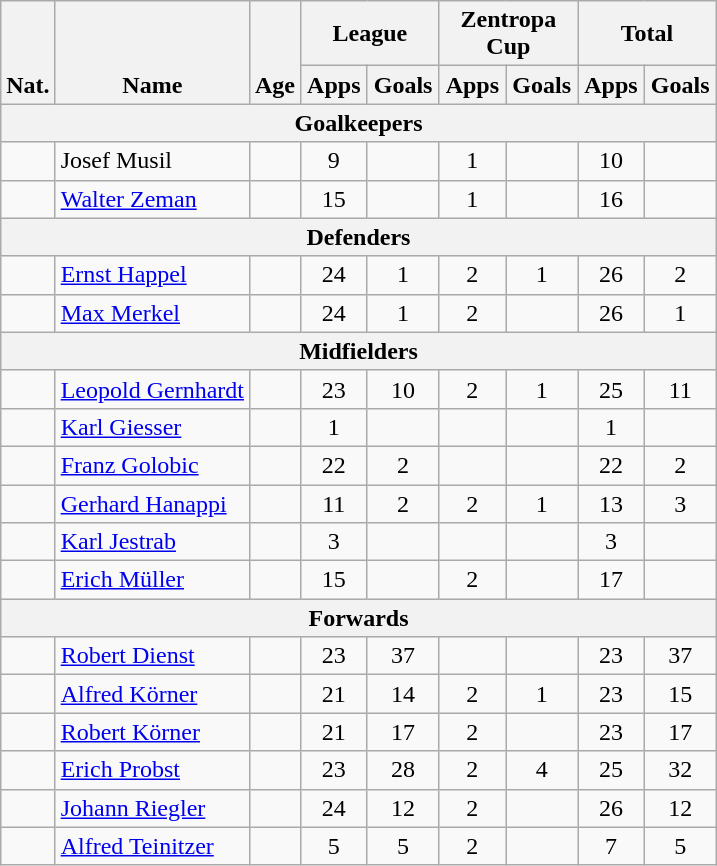<table class="wikitable" style="text-align:center">
<tr>
<th rowspan="2" valign="bottom">Nat.</th>
<th rowspan="2" valign="bottom">Name</th>
<th rowspan="2" valign="bottom">Age</th>
<th colspan="2" width="85">League</th>
<th colspan="2" width="85">Zentropa Cup</th>
<th colspan="2" width="85">Total</th>
</tr>
<tr>
<th>Apps</th>
<th>Goals</th>
<th>Apps</th>
<th>Goals</th>
<th>Apps</th>
<th>Goals</th>
</tr>
<tr>
<th colspan=20>Goalkeepers</th>
</tr>
<tr>
<td></td>
<td align="left">Josef Musil</td>
<td></td>
<td>9</td>
<td></td>
<td>1</td>
<td></td>
<td>10</td>
<td></td>
</tr>
<tr>
<td></td>
<td align="left"><a href='#'>Walter Zeman</a></td>
<td></td>
<td>15</td>
<td></td>
<td>1</td>
<td></td>
<td>16</td>
<td></td>
</tr>
<tr>
<th colspan=20>Defenders</th>
</tr>
<tr>
<td></td>
<td align="left"><a href='#'>Ernst Happel</a></td>
<td></td>
<td>24</td>
<td>1</td>
<td>2</td>
<td>1</td>
<td>26</td>
<td>2</td>
</tr>
<tr>
<td></td>
<td align="left"><a href='#'>Max Merkel</a></td>
<td></td>
<td>24</td>
<td>1</td>
<td>2</td>
<td></td>
<td>26</td>
<td>1</td>
</tr>
<tr>
<th colspan=20>Midfielders</th>
</tr>
<tr>
<td></td>
<td align="left"><a href='#'>Leopold Gernhardt</a></td>
<td></td>
<td>23</td>
<td>10</td>
<td>2</td>
<td>1</td>
<td>25</td>
<td>11</td>
</tr>
<tr>
<td></td>
<td align="left"><a href='#'>Karl Giesser</a></td>
<td></td>
<td>1</td>
<td></td>
<td></td>
<td></td>
<td>1</td>
<td></td>
</tr>
<tr>
<td></td>
<td align="left"><a href='#'>Franz Golobic</a></td>
<td></td>
<td>22</td>
<td>2</td>
<td></td>
<td></td>
<td>22</td>
<td>2</td>
</tr>
<tr>
<td></td>
<td align="left"><a href='#'>Gerhard Hanappi</a></td>
<td></td>
<td>11</td>
<td>2</td>
<td>2</td>
<td>1</td>
<td>13</td>
<td>3</td>
</tr>
<tr>
<td></td>
<td align="left"><a href='#'>Karl Jestrab</a></td>
<td></td>
<td>3</td>
<td></td>
<td></td>
<td></td>
<td>3</td>
<td></td>
</tr>
<tr>
<td></td>
<td align="left"><a href='#'>Erich Müller</a></td>
<td></td>
<td>15</td>
<td></td>
<td>2</td>
<td></td>
<td>17</td>
<td></td>
</tr>
<tr>
<th colspan=20>Forwards</th>
</tr>
<tr>
<td></td>
<td align="left"><a href='#'>Robert Dienst</a></td>
<td></td>
<td>23</td>
<td>37</td>
<td></td>
<td></td>
<td>23</td>
<td>37</td>
</tr>
<tr>
<td></td>
<td align="left"><a href='#'>Alfred Körner</a></td>
<td></td>
<td>21</td>
<td>14</td>
<td>2</td>
<td>1</td>
<td>23</td>
<td>15</td>
</tr>
<tr>
<td></td>
<td align="left"><a href='#'>Robert Körner</a></td>
<td></td>
<td>21</td>
<td>17</td>
<td>2</td>
<td></td>
<td>23</td>
<td>17</td>
</tr>
<tr>
<td></td>
<td align="left"><a href='#'>Erich Probst</a></td>
<td></td>
<td>23</td>
<td>28</td>
<td>2</td>
<td>4</td>
<td>25</td>
<td>32</td>
</tr>
<tr>
<td></td>
<td align="left"><a href='#'>Johann Riegler</a></td>
<td></td>
<td>24</td>
<td>12</td>
<td>2</td>
<td></td>
<td>26</td>
<td>12</td>
</tr>
<tr>
<td></td>
<td align="left"><a href='#'>Alfred Teinitzer</a></td>
<td></td>
<td>5</td>
<td>5</td>
<td>2</td>
<td></td>
<td>7</td>
<td>5</td>
</tr>
</table>
